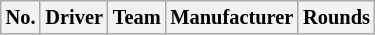<table class="wikitable" style="font-size: 85%">
<tr>
<th>No.</th>
<th>Driver</th>
<th>Team</th>
<th>Manufacturer</th>
<th>Rounds</th>
</tr>
</table>
